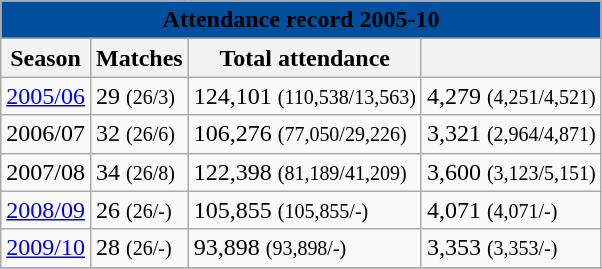<table class="wikitable sortable">
<tr>
<th style="background:#004F9E;" colspan="4"><span>Attendance record 2005-10</span></th>
</tr>
<tr>
<th>Season</th>
<th>Matches</th>
<th>Total attendance</th>
<th></th>
</tr>
<tr>
<td><a href='#'>2005/06</a></td>
<td>29 <small>(26/3)</small></td>
<td>124,101 <small>(110,538/13,563)</small></td>
<td>4,279 <small>(4,251/4,521)</small></td>
</tr>
<tr>
<td>2006/07</td>
<td>32 <small>(26/6)</small></td>
<td>106,276 <small>(77,050/29,226)</small></td>
<td>3,321 <small>(2,964/4,871)</small></td>
</tr>
<tr>
<td>2007/08</td>
<td>34 <small>(26/8)</small></td>
<td>122,398 <small>(81,189/41,209)</small></td>
<td>3,600 <small>(3,123/5,151)</small></td>
</tr>
<tr>
<td><a href='#'>2008/09</a></td>
<td>26 <small>(26/-)</small></td>
<td>105,855 <small>(105,855/-)</small></td>
<td>4,071 <small>(4,071/-)</small></td>
</tr>
<tr>
<td><a href='#'>2009/10</a></td>
<td>28 <small>(26/-)</small></td>
<td>93,898 <small>(93,898/-)</small></td>
<td>3,353 <small>(3,353/-)</small></td>
</tr>
<tr>
</tr>
</table>
